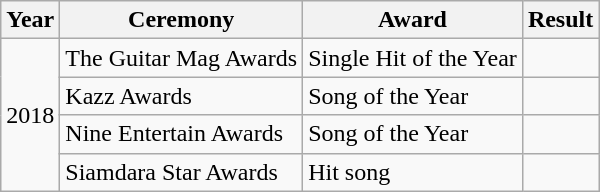<table class="wikitable">
<tr>
<th>Year</th>
<th>Ceremony</th>
<th>Award</th>
<th>Result</th>
</tr>
<tr>
<td rowspan="4">2018</td>
<td>The Guitar Mag Awards</td>
<td>Single Hit of the Year</td>
<td></td>
</tr>
<tr>
<td>Kazz Awards</td>
<td>Song of the Year</td>
<td></td>
</tr>
<tr>
<td>Nine Entertain Awards</td>
<td>Song of the Year</td>
<td></td>
</tr>
<tr>
<td>Siamdara Star Awards</td>
<td>Hit song</td>
<td></td>
</tr>
</table>
